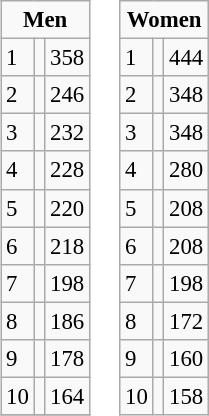<table style="margin: 1em auto;">
<tr ---- valign="top">
<td><br><table class="wikitable" style="font-size: 95%">
<tr>
<td colspan="3" align="center"><strong>Men</strong></td>
</tr>
<tr>
<td>1</td>
<td align="left"></td>
<td>358</td>
</tr>
<tr>
<td>2</td>
<td align="left"></td>
<td>246</td>
</tr>
<tr>
<td>3</td>
<td align="left"></td>
<td>232</td>
</tr>
<tr>
<td>4</td>
<td align="left"></td>
<td>228</td>
</tr>
<tr>
<td>5</td>
<td align="left"></td>
<td>220</td>
</tr>
<tr>
<td>6</td>
<td align="left"></td>
<td>218</td>
</tr>
<tr>
<td>7</td>
<td align="left"></td>
<td>198</td>
</tr>
<tr>
<td>8</td>
<td align="left"></td>
<td>186</td>
</tr>
<tr>
<td>9</td>
<td align="left"></td>
<td>178</td>
</tr>
<tr>
<td>10</td>
<td align="left"></td>
<td>164</td>
</tr>
<tr>
</tr>
</table>
</td>
<td><br><table class="wikitable" style="font-size: 95%">
<tr>
<td colspan="3" align="center"><strong>Women</strong></td>
</tr>
<tr>
<td>1</td>
<td align="left"></td>
<td>444</td>
</tr>
<tr>
<td>2</td>
<td align="left"></td>
<td>348</td>
</tr>
<tr>
<td>3</td>
<td align="left"></td>
<td>348</td>
</tr>
<tr>
<td>4</td>
<td align="left"></td>
<td>280</td>
</tr>
<tr>
<td>5</td>
<td align="left"></td>
<td>208</td>
</tr>
<tr>
<td>6</td>
<td align="left"></td>
<td>208</td>
</tr>
<tr>
<td>7</td>
<td align="left"></td>
<td>198</td>
</tr>
<tr>
<td>8</td>
<td align="left"></td>
<td>172</td>
</tr>
<tr>
<td>9</td>
<td align="left"></td>
<td>160</td>
</tr>
<tr>
<td>10</td>
<td align="left"></td>
<td>158</td>
</tr>
</table>
</td>
<td></td>
</tr>
</table>
